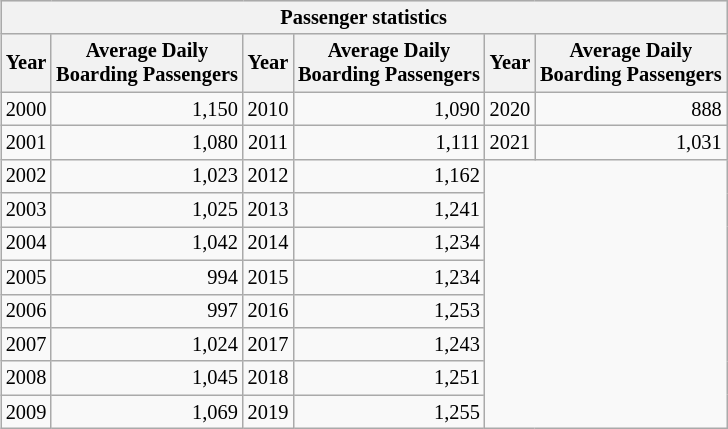<table class="wikitable" style="margin: 1em 0.2em; text-align: center; font-size: 85%;">
<tr style="background: #ddd;">
<th colspan="6">Passenger statistics</th>
</tr>
<tr>
<th>Year</th>
<th>Average Daily <br> Boarding Passengers</th>
<th>Year</th>
<th>Average Daily <br> Boarding Passengers</th>
<th>Year</th>
<th>Average Daily <br> Boarding Passengers</th>
</tr>
<tr>
<td>2000</td>
<td style="text-align:right;">1,150</td>
<td>2010</td>
<td style="text-align:right;">1,090</td>
<td>2020</td>
<td style="text-align:right;">888</td>
</tr>
<tr>
<td>2001</td>
<td style="text-align:right;">1,080</td>
<td>2011</td>
<td style="text-align:right;">1,111</td>
<td>2021</td>
<td style="text-align:right;">1,031</td>
</tr>
<tr>
<td>2002</td>
<td style="text-align:right;">1,023</td>
<td>2012</td>
<td style="text-align:right;">1,162</td>
<td colspan="2" rowspan="8"></td>
</tr>
<tr>
<td>2003</td>
<td style="text-align:right;">1,025</td>
<td>2013</td>
<td style="text-align:right;">1,241</td>
</tr>
<tr>
<td>2004</td>
<td style="text-align:right;">1,042</td>
<td>2014</td>
<td style="text-align:right;">1,234</td>
</tr>
<tr>
<td>2005</td>
<td style="text-align:right;">994</td>
<td>2015</td>
<td style="text-align:right;">1,234</td>
</tr>
<tr>
<td>2006</td>
<td style="text-align:right;">997</td>
<td>2016</td>
<td style="text-align:right;">1,253</td>
</tr>
<tr>
<td>2007</td>
<td style="text-align:right;">1,024</td>
<td>2017</td>
<td style="text-align:right;">1,243</td>
</tr>
<tr>
<td>2008</td>
<td style="text-align:right;">1,045</td>
<td>2018</td>
<td style="text-align:right;">1,251</td>
</tr>
<tr>
<td>2009</td>
<td style="text-align:right;">1,069</td>
<td>2019</td>
<td style="text-align:right;">1,255</td>
</tr>
</table>
